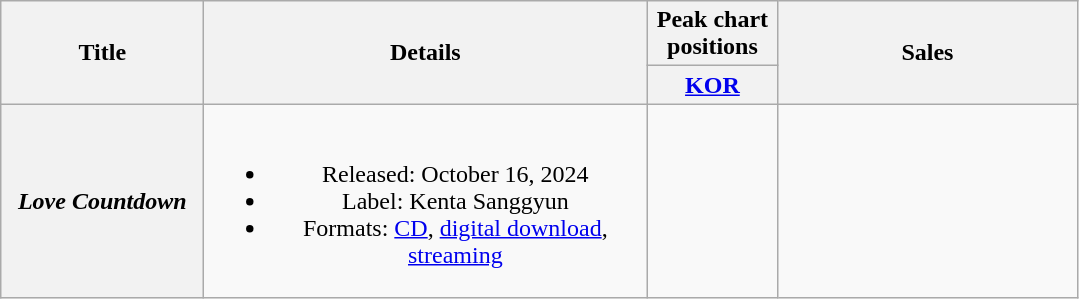<table class="wikitable plainrowheaders" style="text-align:center;">
<tr>
<th rowspan="2" scope="col" style="width:8em;">Title</th>
<th rowspan="2" scope="col" style="width:18em;">Details</th>
<th colspan="1" scope="col" style="width:5em;">Peak chart positions</th>
<th rowspan="2" scope="col" style="width:12em;">Sales</th>
</tr>
<tr>
<th><a href='#'>KOR</a></th>
</tr>
<tr>
<th scope="row"><em>Love Countdown</em></th>
<td><br><ul><li>Released: October 16, 2024</li><li>Label: Kenta Sanggyun</li><li>Formats: <a href='#'>CD</a>, <a href='#'>digital download</a>, <a href='#'>streaming</a></li></ul></td>
<td></td>
<td></td>
</tr>
</table>
